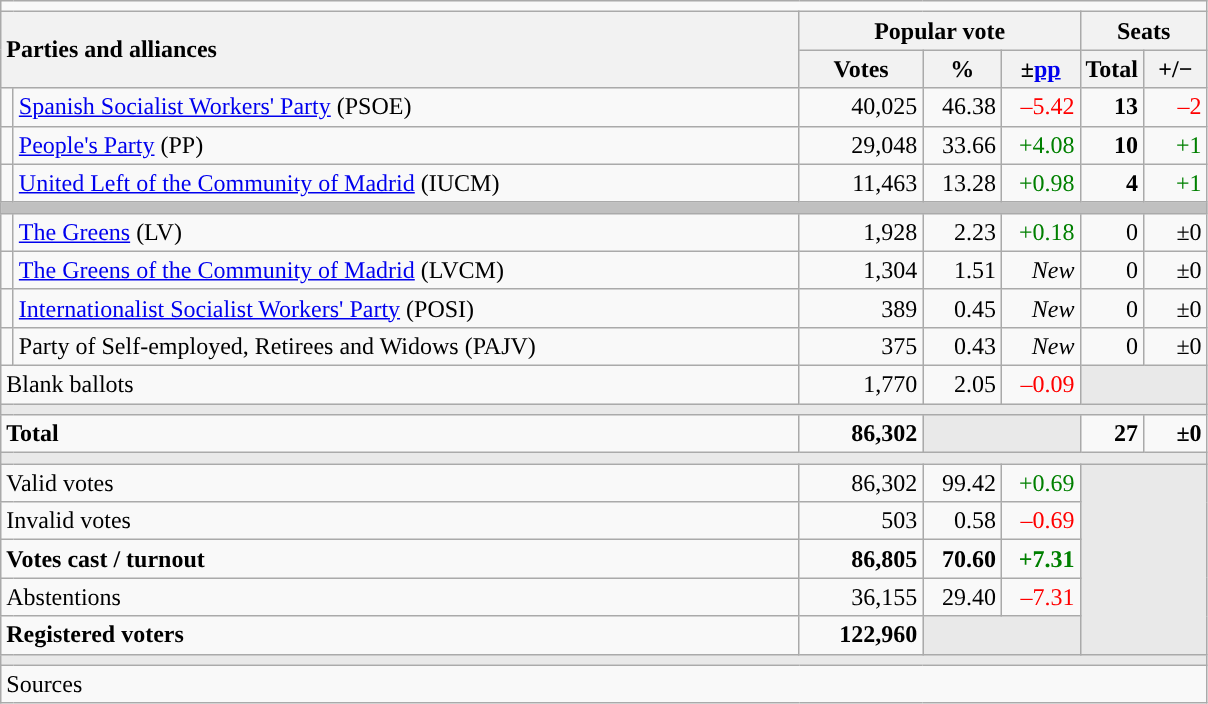<table class="wikitable" style="text-align:right;">
<tr>
<td colspan="7"></td>
</tr>
<tr>
<th style="text-align:left;" rowspan="2" colspan="2" width="525">Parties and alliances</th>
<th colspan="3">Popular vote</th>
<th colspan="2">Seats</th>
</tr>
<tr>
<th width="75">Votes</th>
<th width="45">%</th>
<th width="45">±<a href='#'>pp</a></th>
<th width="35">Total</th>
<th width="35">+/−</th>
</tr>
<tr>
<td width="1" style="color:inherit;background:"></td>
<td align="left"><a href='#'>Spanish Socialist Workers' Party</a> (PSOE)</td>
<td>40,025</td>
<td>46.38</td>
<td style="color:red;">–5.42</td>
<td><strong>13</strong></td>
<td style="color:red;">–2</td>
</tr>
<tr>
<td style="color:inherit;background:"></td>
<td align="left"><a href='#'>People's Party</a> (PP)</td>
<td>29,048</td>
<td>33.66</td>
<td style="color:green;">+4.08</td>
<td><strong>10</strong></td>
<td style="color:green;">+1</td>
</tr>
<tr>
<td style="color:inherit;background:"></td>
<td align="left"><a href='#'>United Left of the Community of Madrid</a> (IUCM)</td>
<td>11,463</td>
<td>13.28</td>
<td style="color:green;">+0.98</td>
<td><strong>4</strong></td>
<td style="color:green;">+1</td>
</tr>
<tr>
<td colspan="7" bgcolor="#C0C0C0"></td>
</tr>
<tr>
<td style="color:inherit;background:"></td>
<td align="left"><a href='#'>The Greens</a> (LV)</td>
<td>1,928</td>
<td>2.23</td>
<td style="color:green;">+0.18</td>
<td>0</td>
<td>±0</td>
</tr>
<tr>
<td style="color:inherit;background:"></td>
<td align="left"><a href='#'>The Greens of the Community of Madrid</a> (LVCM)</td>
<td>1,304</td>
<td>1.51</td>
<td><em>New</em></td>
<td>0</td>
<td>±0</td>
</tr>
<tr>
<td style="color:inherit;background:"></td>
<td align="left"><a href='#'>Internationalist Socialist Workers' Party</a> (POSI)</td>
<td>389</td>
<td>0.45</td>
<td><em>New</em></td>
<td>0</td>
<td>±0</td>
</tr>
<tr>
<td style="color:inherit;background:"></td>
<td align="left">Party of Self-employed, Retirees and Widows (PAJV)</td>
<td>375</td>
<td>0.43</td>
<td><em>New</em></td>
<td>0</td>
<td>±0</td>
</tr>
<tr>
<td align="left" colspan="2">Blank ballots</td>
<td>1,770</td>
<td>2.05</td>
<td style="color:red;">–0.09</td>
<td bgcolor="#E9E9E9" colspan="2"></td>
</tr>
<tr>
<td colspan="7" bgcolor="#E9E9E9"></td>
</tr>
<tr style="font-weight:bold;">
<td align="left" colspan="2">Total</td>
<td>86,302</td>
<td bgcolor="#E9E9E9" colspan="2"></td>
<td>27</td>
<td>±0</td>
</tr>
<tr>
<td colspan="7" bgcolor="#E9E9E9"></td>
</tr>
<tr>
<td align="left" colspan="2">Valid votes</td>
<td>86,302</td>
<td>99.42</td>
<td style="color:green;">+0.69</td>
<td bgcolor="#E9E9E9" colspan="2" rowspan="5"></td>
</tr>
<tr>
<td align="left" colspan="2">Invalid votes</td>
<td>503</td>
<td>0.58</td>
<td style="color:red;">–0.69</td>
</tr>
<tr style="font-weight:bold;">
<td align="left" colspan="2">Votes cast / turnout</td>
<td>86,805</td>
<td>70.60</td>
<td style="color:green;">+7.31</td>
</tr>
<tr>
<td align="left" colspan="2">Abstentions</td>
<td>36,155</td>
<td>29.40</td>
<td style="color:red;">–7.31</td>
</tr>
<tr style="font-weight:bold;">
<td align="left" colspan="2">Registered voters</td>
<td>122,960</td>
<td bgcolor="#E9E9E9" colspan="2"></td>
</tr>
<tr>
<td colspan="7" bgcolor="#E9E9E9"></td>
</tr>
<tr>
<td align="left" colspan="7">Sources</td>
</tr>
</table>
